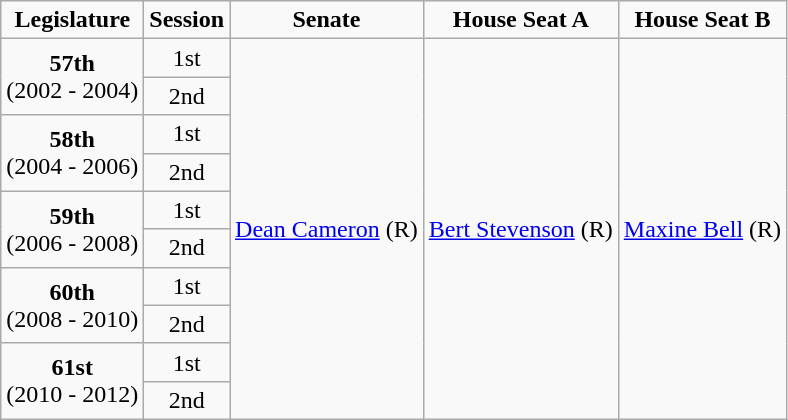<table class=wikitable style="text-align:center">
<tr>
<td><strong>Legislature</strong></td>
<td><strong>Session</strong></td>
<td><strong>Senate</strong></td>
<td><strong>House Seat A</strong></td>
<td><strong>House Seat B</strong></td>
</tr>
<tr>
<td rowspan="2" colspan="1" style="text-align: center;"><strong>57th</strong> <br> (2002 - 2004)</td>
<td>1st</td>
<td rowspan="10" colspan="1" style="text-align: center;" ><a href='#'>Dean Cameron</a> (R)</td>
<td rowspan="10" colspan="1" style="text-align: center;" ><a href='#'>Bert Stevenson</a> (R)</td>
<td rowspan="10" colspan="1" style="text-align: center;" ><a href='#'>Maxine Bell</a> (R)</td>
</tr>
<tr>
<td>2nd</td>
</tr>
<tr>
<td rowspan="2" colspan="1" style="text-align: center;"><strong>58th</strong> <br> (2004 - 2006)</td>
<td>1st</td>
</tr>
<tr>
<td>2nd</td>
</tr>
<tr>
<td rowspan="2" colspan="1" style="text-align: center;"><strong>59th</strong> <br> (2006 - 2008)</td>
<td>1st</td>
</tr>
<tr>
<td>2nd</td>
</tr>
<tr>
<td rowspan="2" colspan="1" style="text-align: center;"><strong>60th</strong> <br> (2008 - 2010)</td>
<td>1st</td>
</tr>
<tr>
<td>2nd</td>
</tr>
<tr>
<td rowspan="2" colspan="1" style="text-align: center;"><strong>61st</strong> <br> (2010 - 2012)</td>
<td>1st</td>
</tr>
<tr>
<td>2nd</td>
</tr>
</table>
